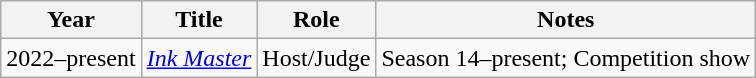<table class="wikitable sortable">
<tr>
<th>Year</th>
<th>Title</th>
<th>Role</th>
<th>Notes</th>
</tr>
<tr>
<td>2022–present</td>
<td><em><a href='#'>Ink Master</a></em></td>
<td>Host/Judge</td>
<td>Season 14–present; Competition show</td>
</tr>
</table>
